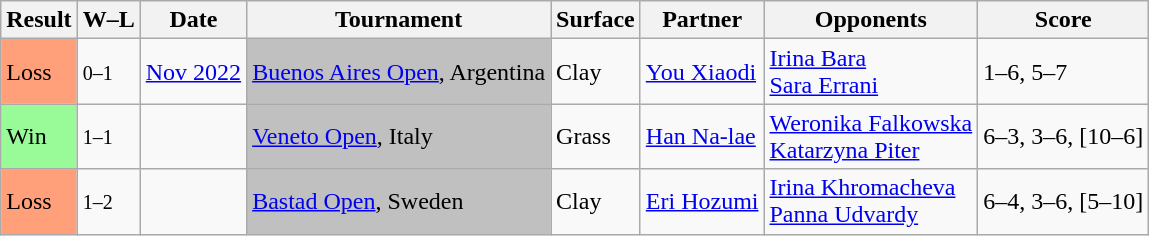<table class="sortable wikitable">
<tr>
<th>Result</th>
<th class="unsortable">W–L</th>
<th>Date</th>
<th>Tournament</th>
<th>Surface</th>
<th>Partner</th>
<th>Opponents</th>
<th class="unsortable">Score</th>
</tr>
<tr>
<td style="background:#ffa07a;">Loss</td>
<td><small>0–1</small></td>
<td><a href='#'>Nov 2022</a></td>
<td style=background:silver><a href='#'>Buenos Aires Open</a>, Argentina</td>
<td>Clay</td>
<td> <a href='#'>You Xiaodi</a></td>
<td> <a href='#'>Irina Bara</a> <br>  <a href='#'>Sara Errani</a></td>
<td>1–6, 5–7</td>
</tr>
<tr>
<td style="background:#98fb98;">Win</td>
<td><small>1–1</small></td>
<td><a href='#'></a></td>
<td style=background:silver><a href='#'>Veneto Open</a>, Italy</td>
<td>Grass</td>
<td> <a href='#'>Han Na-lae</a></td>
<td> <a href='#'>Weronika Falkowska</a> <br>  <a href='#'>Katarzyna Piter</a></td>
<td>6–3, 3–6, [10–6]</td>
</tr>
<tr>
<td style="background:#ffa07a;">Loss</td>
<td><small>1–2</small></td>
<td><a href='#'></a></td>
<td style=background:silver><a href='#'>Bastad Open</a>, Sweden</td>
<td>Clay</td>
<td> <a href='#'>Eri Hozumi</a></td>
<td> <a href='#'>Irina Khromacheva</a> <br>  <a href='#'>Panna Udvardy</a></td>
<td>6–4, 3–6, [5–10]</td>
</tr>
</table>
